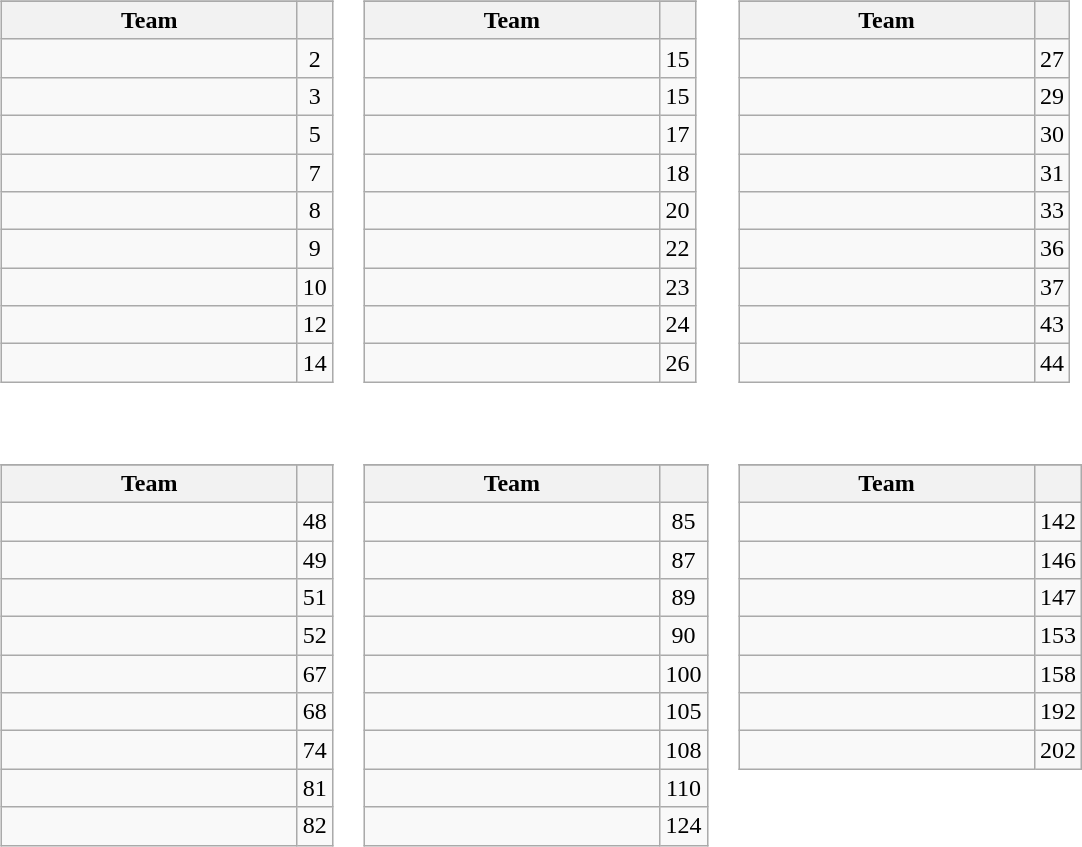<table>
<tr valign=top>
<td><br><table class="wikitable">
<tr>
</tr>
<tr>
<th width=190>Team</th>
<th></th>
</tr>
<tr>
<td><strong> </strong></td>
<td align=center>2</td>
</tr>
<tr>
<td><strong> </strong></td>
<td align=center>3</td>
</tr>
<tr>
<td></td>
<td align=center>5</td>
</tr>
<tr>
<td><strong> </strong></td>
<td align=center>7</td>
</tr>
<tr>
<td></td>
<td align=center>8</td>
</tr>
<tr>
<td><strong> </strong></td>
<td align=center>9</td>
</tr>
<tr>
<td></td>
<td align=center>10</td>
</tr>
<tr>
<td><strong> </strong></td>
<td align=center>12</td>
</tr>
<tr>
<td><strong> </strong></td>
<td align=center>14</td>
</tr>
</table>
</td>
<td><br><table class="wikitable">
<tr>
</tr>
<tr>
<th width=190>Team</th>
<th></th>
</tr>
<tr>
<td></td>
<td align=center>15</td>
</tr>
<tr>
<td></td>
<td align=center>15</td>
</tr>
<tr>
<td></td>
<td align=center>17</td>
</tr>
<tr>
<td><strong> </strong></td>
<td align=center>18</td>
</tr>
<tr>
<td></td>
<td align=center>20</td>
</tr>
<tr>
<td><strong> </strong></td>
<td align=center>22</td>
</tr>
<tr>
<td><strong> </strong></td>
<td align=center>23</td>
</tr>
<tr>
<td><strong> </strong></td>
<td align=center>24</td>
</tr>
<tr>
<td></td>
<td align=center>26</td>
</tr>
</table>
</td>
<td><br><table class="wikitable">
<tr>
</tr>
<tr>
<th width=190>Team</th>
<th></th>
</tr>
<tr>
<td></td>
<td align=center>27</td>
</tr>
<tr>
<td></td>
<td align=center>29</td>
</tr>
<tr>
<td><strong> </strong></td>
<td align=center>30</td>
</tr>
<tr>
<td></td>
<td align=center>31</td>
</tr>
<tr>
<td><strong> </strong></td>
<td align=center>33</td>
</tr>
<tr>
<td></td>
<td align=center>36</td>
</tr>
<tr>
<td></td>
<td align=center>37</td>
</tr>
<tr>
<td><strong> </strong></td>
<td align=center>43</td>
</tr>
<tr>
<td></td>
<td align=center>44</td>
</tr>
</table>
</td>
</tr>
<tr valign=top>
<td><br><table class="wikitable">
<tr>
</tr>
<tr>
<th width=190>Team</th>
<th></th>
</tr>
<tr>
<td></td>
<td align=center>48</td>
</tr>
<tr>
<td></td>
<td align=center>49</td>
</tr>
<tr>
<td></td>
<td align=center>51</td>
</tr>
<tr>
<td></td>
<td align=center>52</td>
</tr>
<tr>
<td></td>
<td align=center>67</td>
</tr>
<tr>
<td></td>
<td align=center>68</td>
</tr>
<tr>
<td></td>
<td align=center>74</td>
</tr>
<tr>
<td></td>
<td align=center>81</td>
</tr>
<tr>
<td></td>
<td align=center>82</td>
</tr>
</table>
</td>
<td><br><table class="wikitable">
<tr>
</tr>
<tr>
<th width=190>Team</th>
<th></th>
</tr>
<tr>
<td></td>
<td align=center>85</td>
</tr>
<tr>
<td></td>
<td align=center>87</td>
</tr>
<tr>
<td></td>
<td align=center>89</td>
</tr>
<tr>
<td></td>
<td align=center>90</td>
</tr>
<tr>
<td></td>
<td align=center>100</td>
</tr>
<tr>
<td></td>
<td align=center>105</td>
</tr>
<tr>
<td></td>
<td align=center>108</td>
</tr>
<tr>
<td></td>
<td align=center>110</td>
</tr>
<tr>
<td></td>
<td align=center>124</td>
</tr>
</table>
</td>
<td><br><table class="wikitable">
<tr>
</tr>
<tr>
<th width=190>Team</th>
<th></th>
</tr>
<tr>
<td></td>
<td align=center>142</td>
</tr>
<tr>
<td></td>
<td align=center>146</td>
</tr>
<tr>
<td></td>
<td align=center>147</td>
</tr>
<tr>
<td></td>
<td align=center>153</td>
</tr>
<tr>
<td></td>
<td align=center>158</td>
</tr>
<tr>
<td></td>
<td align=center>192</td>
</tr>
<tr>
<td></td>
<td align=center>202</td>
</tr>
</table>
</td>
</tr>
</table>
